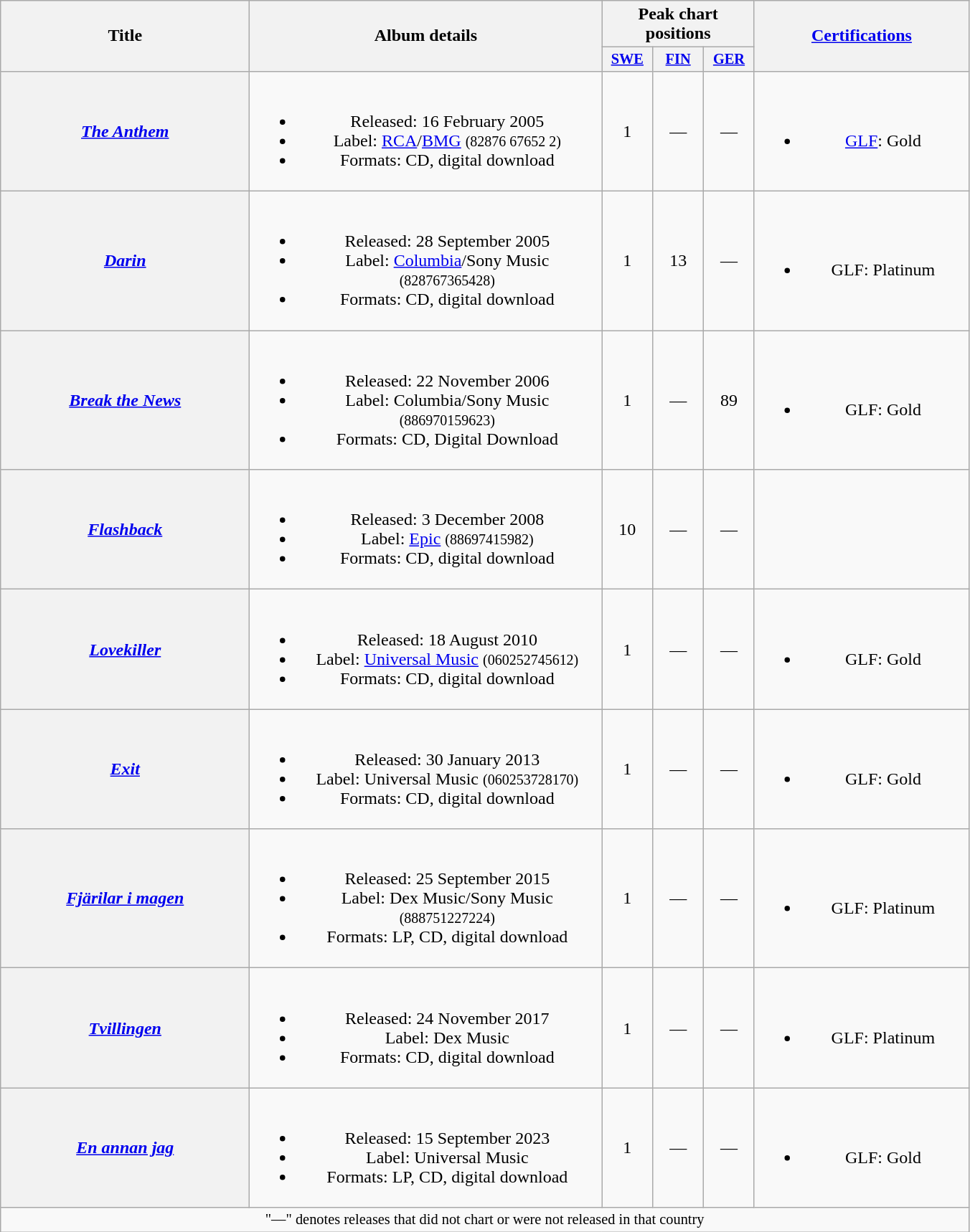<table class="wikitable plainrowheaders" style="text-align:center;">
<tr>
<th scope="col" rowspan="2" style="width:14em;">Title</th>
<th scope="col" rowspan="2" style="width:20em;">Album details</th>
<th scope="col" colspan="3">Peak chart positions</th>
<th scope="col" rowspan="2" style="width:12em;"><a href='#'>Certifications</a></th>
</tr>
<tr>
<th style="width:3em;font-size:85%"><a href='#'>SWE</a><br></th>
<th style="width:3em;font-size:85%"><a href='#'>FIN</a><br></th>
<th style="width:3em;font-size:85%"><a href='#'>GER</a><br></th>
</tr>
<tr>
<th scope="row"><em><a href='#'>The Anthem</a></em></th>
<td><br><ul><li>Released: 16 February 2005</li><li>Label: <a href='#'>RCA</a>/<a href='#'>BMG</a> <small>(82876 67652 2)</small></li><li>Formats: CD, digital download</li></ul></td>
<td style="text-align:center;">1</td>
<td style="text-align:center;">—</td>
<td style="text-align:center;">—</td>
<td><br><ul><li><a href='#'>GLF</a>: Gold</li></ul></td>
</tr>
<tr>
<th scope="row"><em><a href='#'>Darin</a></em></th>
<td><br><ul><li>Released: 28 September 2005</li><li>Label: <a href='#'>Columbia</a>/Sony Music <small>(828767365428)</small></li><li>Formats: CD, digital download</li></ul></td>
<td style="text-align:center;">1</td>
<td style="text-align:center;">13</td>
<td style="text-align:center;">—</td>
<td><br><ul><li>GLF: Platinum</li></ul></td>
</tr>
<tr>
<th scope="row"><em><a href='#'>Break the News</a></em></th>
<td><br><ul><li>Released: 22 November 2006</li><li>Label: Columbia/Sony Music <small>(886970159623)</small></li><li>Formats: CD, Digital Download</li></ul></td>
<td style="text-align:center;">1</td>
<td style="text-align:center;">—</td>
<td style="text-align:center;">89</td>
<td><br><ul><li>GLF: Gold</li></ul></td>
</tr>
<tr>
<th scope="row"><em><a href='#'>Flashback</a></em></th>
<td><br><ul><li>Released: 3 December 2008</li><li>Label: <a href='#'>Epic</a> <small>(88697415982)</small></li><li>Formats: CD, digital download</li></ul></td>
<td style="text-align:center;">10</td>
<td style="text-align:center;">—</td>
<td style="text-align:center;">—</td>
<td></td>
</tr>
<tr>
<th scope="row"><em><a href='#'>Lovekiller</a></em></th>
<td><br><ul><li>Released: 18 August 2010</li><li>Label: <a href='#'>Universal Music</a> <small>(060252745612)</small></li><li>Formats: CD, digital download</li></ul></td>
<td style="text-align:center;">1</td>
<td style="text-align:center;">—</td>
<td style="text-align:center;">—</td>
<td><br><ul><li>GLF: Gold</li></ul></td>
</tr>
<tr>
<th scope="row"><em><a href='#'>Exit</a></em></th>
<td><br><ul><li>Released: 30 January 2013</li><li>Label: Universal Music <small>(060253728170)</small></li><li>Formats: CD, digital download</li></ul></td>
<td style="text-align:center;">1</td>
<td style="text-align:center;">—</td>
<td style="text-align:center;">—</td>
<td><br><ul><li>GLF: Gold</li></ul></td>
</tr>
<tr>
<th scope="row"><em><a href='#'>Fjärilar i magen</a></em></th>
<td><br><ul><li>Released: 25 September 2015</li><li>Label: Dex Music/Sony Music <small>(888751227224)</small></li><li>Formats: LP, CD, digital download</li></ul></td>
<td style="text-align:center;">1</td>
<td style="text-align:center;">—</td>
<td style="text-align:center;">—</td>
<td><br><ul><li>GLF: Platinum</li></ul></td>
</tr>
<tr>
<th scope="row"><em><a href='#'>Tvillingen</a></em></th>
<td><br><ul><li>Released: 24 November 2017</li><li>Label: Dex Music</li><li>Formats: CD, digital download</li></ul></td>
<td style="text-align:center;">1</td>
<td style="text-align:center;">—</td>
<td style="text-align:center;">—</td>
<td><br><ul><li>GLF: Platinum</li></ul></td>
</tr>
<tr>
<th scope="row"><em><a href='#'>En annan jag</a></em></th>
<td><br><ul><li>Released: 15 September 2023</li><li>Label: Universal Music</li><li>Formats: LP, CD, digital download</li></ul></td>
<td style="text-align:center;">1</td>
<td style="text-align:center;">—</td>
<td style="text-align:center;">—</td>
<td><br><ul><li>GLF: Gold</li></ul></td>
</tr>
<tr>
<td colspan="16" style="text-align:center; font-size:85%;">"—" denotes releases that did not chart or were not released in that country</td>
</tr>
</table>
